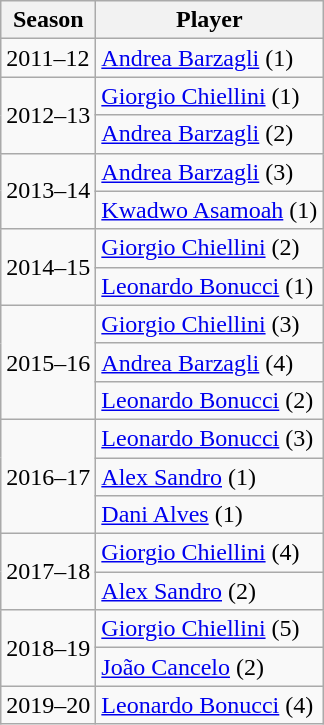<table class="wikitable">
<tr>
<th>Season</th>
<th>Player</th>
</tr>
<tr>
<td>2011–12</td>
<td> <a href='#'>Andrea Barzagli</a> (1)</td>
</tr>
<tr>
<td rowspan=2>2012–13</td>
<td> <a href='#'>Giorgio Chiellini</a> (1)</td>
</tr>
<tr>
<td> <a href='#'>Andrea Barzagli</a> (2)</td>
</tr>
<tr>
<td rowspan=2>2013–14</td>
<td> <a href='#'>Andrea Barzagli</a> (3)</td>
</tr>
<tr>
<td> <a href='#'>Kwadwo Asamoah</a> (1)</td>
</tr>
<tr>
<td rowspan=2>2014–15</td>
<td> <a href='#'>Giorgio Chiellini</a> (2)</td>
</tr>
<tr>
<td> <a href='#'>Leonardo Bonucci</a> (1)</td>
</tr>
<tr>
<td rowspan=3>2015–16</td>
<td> <a href='#'>Giorgio Chiellini</a> (3)</td>
</tr>
<tr>
<td> <a href='#'>Andrea Barzagli</a> (4)</td>
</tr>
<tr>
<td> <a href='#'>Leonardo Bonucci</a> (2)</td>
</tr>
<tr>
<td rowspan=3>2016–17</td>
<td> <a href='#'>Leonardo Bonucci</a> (3)</td>
</tr>
<tr>
<td> <a href='#'>Alex Sandro</a> (1)</td>
</tr>
<tr>
<td> <a href='#'>Dani Alves</a> (1)</td>
</tr>
<tr>
<td rowspan=2>2017–18</td>
<td> <a href='#'>Giorgio Chiellini</a> (4)</td>
</tr>
<tr>
<td> <a href='#'>Alex Sandro</a> (2)</td>
</tr>
<tr>
<td rowspan=2>2018–19</td>
<td> <a href='#'>Giorgio Chiellini</a> (5)</td>
</tr>
<tr>
<td> <a href='#'>João Cancelo</a> (2)</td>
</tr>
<tr>
<td>2019–20</td>
<td> <a href='#'>Leonardo Bonucci</a> (4)</td>
</tr>
</table>
